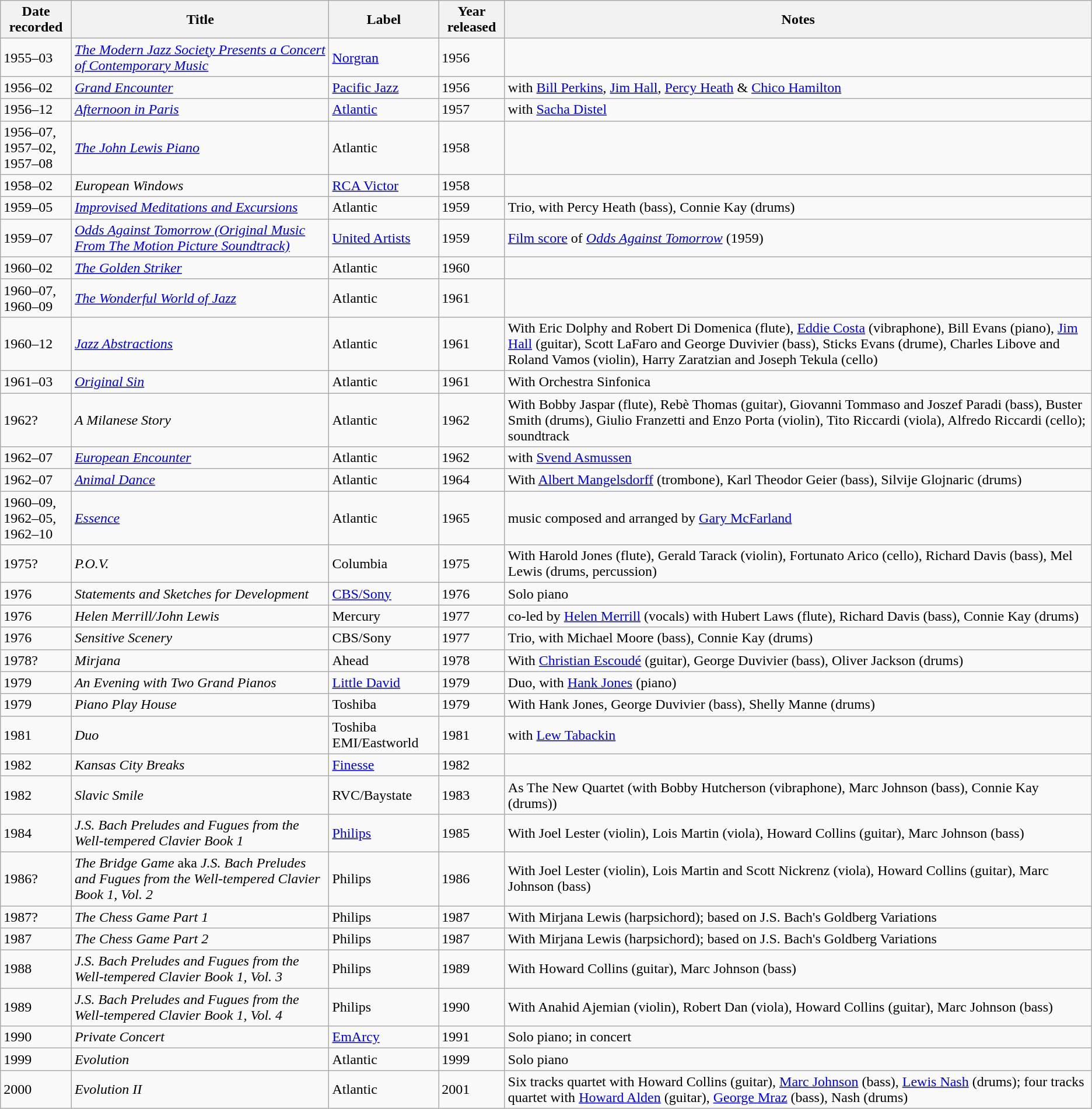<table class="wikitable sortable">
<tr>
<th>Date recorded</th>
<th>Title</th>
<th>Label</th>
<th>Year released</th>
<th>Notes</th>
</tr>
<tr>
<td>1955–03</td>
<td><em><a href='#'>The Modern Jazz Society Presents a Concert of Contemporary Music</a></em></td>
<td><a href='#'>Norgran</a></td>
<td>1956</td>
<td></td>
</tr>
<tr>
<td>1956–02</td>
<td><em><a href='#'>Grand Encounter</a></em></td>
<td><a href='#'>Pacific Jazz</a></td>
<td>1956</td>
<td>with <a href='#'>Bill Perkins</a>, <a href='#'>Jim Hall</a>, <a href='#'>Percy Heath</a> & <a href='#'>Chico Hamilton</a></td>
</tr>
<tr>
<td>1956–12</td>
<td><em><a href='#'>Afternoon in Paris</a></em></td>
<td><a href='#'>Atlantic</a></td>
<td>1957</td>
<td>with <a href='#'>Sacha Distel</a></td>
</tr>
<tr>
<td>1956–07, <br>1957–02, <br>1957–08</td>
<td><em><a href='#'>The John Lewis Piano</a></em></td>
<td>Atlantic</td>
<td>1958</td>
<td></td>
</tr>
<tr>
<td>1958–02</td>
<td><em> European Windows </em></td>
<td><a href='#'>RCA Victor</a></td>
<td>1958</td>
<td></td>
</tr>
<tr>
<td>1959–05</td>
<td><em><a href='#'>Improvised Meditations and Excursions</a></em></td>
<td>Atlantic</td>
<td>1959</td>
<td>Trio, with Percy Heath (bass), Connie Kay (drums)</td>
</tr>
<tr>
<td>1959–07</td>
<td><em><a href='#'>Odds Against Tomorrow (Original Music From The Motion Picture Soundtrack)</a></em></td>
<td><a href='#'>United Artists</a></td>
<td>1959</td>
<td><a href='#'>Film score</a> of <em><a href='#'>Odds Against Tomorrow</a></em> (1959)</td>
</tr>
<tr>
<td>1960–02</td>
<td><em><a href='#'>The Golden Striker</a></em></td>
<td>Atlantic</td>
<td>1960</td>
<td></td>
</tr>
<tr>
<td>1960–07, <br>1960–09</td>
<td><em><a href='#'>The Wonderful World of Jazz</a></em></td>
<td>Atlantic</td>
<td>1961</td>
<td></td>
</tr>
<tr>
<td>1960–12</td>
<td><em><a href='#'>Jazz Abstractions</a></em></td>
<td>Atlantic</td>
<td>1961</td>
<td>With Eric Dolphy and Robert Di Domenica (flute), <a href='#'>Eddie Costa</a> (vibraphone), Bill Evans (piano), <a href='#'>Jim Hall</a> (guitar), Scott LaFaro and George Duvivier (bass), Sticks Evans (drume), Charles Libove and Roland Vamos (violin), Harry Zaratzian and Joseph Tekula (cello)</td>
</tr>
<tr>
<td>1961–03</td>
<td><em><a href='#'>Original Sin</a></em></td>
<td>Atlantic</td>
<td>1961</td>
<td>With Orchestra Sinfonica</td>
</tr>
<tr>
<td>1962?</td>
<td><em>A Milanese Story</em></td>
<td>Atlantic</td>
<td>1962</td>
<td>With Bobby Jaspar (flute), Rebè Thomas (guitar), Giovanni Tommaso and Joszef Paradi (bass), Buster Smith (drums), Giulio Franzetti and Enzo Porta (violin), Tito Riccardi (viola), Alfredo Riccardi (cello); soundtrack</td>
</tr>
<tr>
<td>1962–07</td>
<td><em><a href='#'>European Encounter</a></em></td>
<td>Atlantic</td>
<td>1962</td>
<td>with <a href='#'>Svend Asmussen</a></td>
</tr>
<tr>
<td>1962–07</td>
<td><em><a href='#'>Animal Dance</a></em></td>
<td>Atlantic</td>
<td>1964</td>
<td>With <a href='#'>Albert Mangelsdorff</a> (trombone), Karl Theodor Geier (bass), Silvije Glojnaric (drums)</td>
</tr>
<tr>
<td>1960–09, <br>1962–05, <br>1962–10</td>
<td><em><a href='#'>Essence</a></em></td>
<td>Atlantic</td>
<td>1965</td>
<td>music composed and arranged by <a href='#'>Gary McFarland</a></td>
</tr>
<tr>
<td>1975?</td>
<td><em>P.O.V.</em></td>
<td>Columbia</td>
<td>1975</td>
<td>With Harold Jones (flute), Gerald Tarack (violin), Fortunato Arico (cello), Richard Davis (bass), Mel Lewis (drums, percussion)</td>
</tr>
<tr>
<td>1976</td>
<td><em>Statements and Sketches for Development</em></td>
<td><a href='#'>CBS/Sony</a></td>
<td>1976</td>
<td>Solo piano</td>
</tr>
<tr>
<td>1976</td>
<td><em>Helen Merrill/John Lewis</em></td>
<td>Mercury</td>
<td>1977</td>
<td>co-led by <a href='#'>Helen Merrill</a> (vocals) with Hubert Laws (flute), Richard Davis (bass), Connie Kay (drums)</td>
</tr>
<tr>
<td>1976</td>
<td><em>Sensitive Scenery</em></td>
<td>CBS/Sony</td>
<td>1977</td>
<td>Trio, with Michael Moore (bass), Connie Kay (drums)</td>
</tr>
<tr>
<td>1978?</td>
<td><em>Mirjana</em></td>
<td>Ahead</td>
<td>1978</td>
<td>With <a href='#'>Christian Escoudé</a> (guitar), George Duvivier (bass), Oliver Jackson (drums)</td>
</tr>
<tr>
<td>1979</td>
<td><em>An Evening with Two Grand Pianos</em></td>
<td><a href='#'>Little David</a></td>
<td>1979</td>
<td>Duo, with <a href='#'>Hank Jones</a> (piano)</td>
</tr>
<tr>
<td>1979</td>
<td><em>Piano Play House</em></td>
<td>Toshiba</td>
<td>1979</td>
<td>With Hank Jones, George Duvivier (bass), Shelly Manne (drums)</td>
</tr>
<tr>
<td>1981</td>
<td><em>Duo</em></td>
<td>Toshiba EMI/Eastworld</td>
<td>1981</td>
<td>with <a href='#'>Lew Tabackin</a></td>
</tr>
<tr>
<td>1982</td>
<td><em>Kansas City Breaks</em></td>
<td><a href='#'>Finesse</a></td>
<td>1982</td>
<td></td>
</tr>
<tr>
<td>1982</td>
<td><em>Slavic Smile</em></td>
<td>RVC/Baystate</td>
<td>1983</td>
<td>As The New Quartet (with Bobby Hutcherson (vibraphone), Marc Johnson (bass), Connie Kay (drums))</td>
</tr>
<tr>
<td>1984</td>
<td><em>J.S. Bach Preludes and Fugues from the Well-tempered Clavier Book 1</em></td>
<td><a href='#'>Philips</a></td>
<td>1985</td>
<td>With Joel Lester (violin), Lois Martin (viola), Howard Collins (guitar), Marc Johnson (bass)</td>
</tr>
<tr>
<td>1986?</td>
<td><em>The Bridge Game</em> aka <em>J.S. Bach Preludes and Fugues from the Well-tempered Clavier Book 1, Vol. 2</em></td>
<td>Philips</td>
<td>1986</td>
<td>With Joel Lester (violin), Lois Martin and Scott Nickrenz (viola), Howard Collins (guitar), Marc Johnson (bass)</td>
</tr>
<tr>
<td>1987?</td>
<td><em>The Chess Game Part 1</em></td>
<td>Philips</td>
<td>1987</td>
<td>With Mirjana Lewis (harpsichord); based on J.S. Bach's Goldberg Variations</td>
</tr>
<tr>
<td>1987</td>
<td><em>The Chess Game Part 2</em></td>
<td>Philips</td>
<td>1987</td>
<td>With Mirjana Lewis (harpsichord); based on J.S. Bach's Goldberg Variations</td>
</tr>
<tr>
<td>1988</td>
<td><em>J.S. Bach Preludes and Fugues from the Well-tempered Clavier Book 1, Vol. 3</em></td>
<td>Philips</td>
<td>1989</td>
<td>With Howard Collins (guitar), Marc Johnson (bass)</td>
</tr>
<tr>
<td>1989</td>
<td><em>J.S. Bach Preludes and Fugues from the Well-tempered Clavier Book 1, Vol. 4</em></td>
<td>Philips</td>
<td>1990</td>
<td>With Anahid Ajemian (violin), Robert Dan (viola), Howard Collins (guitar), Marc Johnson (bass)</td>
</tr>
<tr>
<td>1990</td>
<td><em>Private Concert</em></td>
<td><a href='#'>EmArcy</a></td>
<td>1991</td>
<td>Solo piano; in concert</td>
</tr>
<tr>
<td>1999</td>
<td><em>Evolution</em></td>
<td>Atlantic</td>
<td>1999</td>
<td>Solo piano</td>
</tr>
<tr>
<td>2000</td>
<td><em>Evolution II</em></td>
<td>Atlantic</td>
<td>2001</td>
<td>Six tracks quartet with Howard Collins (guitar), <a href='#'>Marc Johnson</a> (bass), <a href='#'>Lewis Nash</a> (drums); four tracks quartet with <a href='#'>Howard Alden</a> (guitar), <a href='#'>George Mraz</a> (bass), Nash (drums)</td>
</tr>
</table>
